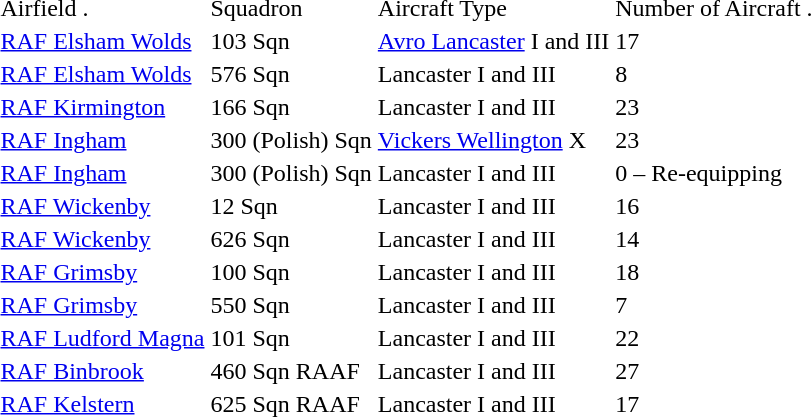<table class="Wikitable">
<tr>
<td>Airfield           .</td>
<td>Squadron</td>
<td>Aircraft Type</td>
<td>Number of Aircraft                .</td>
</tr>
<tr>
<td><a href='#'>RAF Elsham Wolds</a></td>
<td>103 Sqn</td>
<td><a href='#'>Avro Lancaster</a> I and III</td>
<td>17</td>
</tr>
<tr>
<td><a href='#'>RAF Elsham Wolds</a></td>
<td>576 Sqn</td>
<td>Lancaster I and III</td>
<td>8</td>
</tr>
<tr>
<td><a href='#'>RAF Kirmington</a></td>
<td>166 Sqn</td>
<td>Lancaster I and III</td>
<td>23</td>
</tr>
<tr>
<td><a href='#'>RAF Ingham</a></td>
<td>300 (Polish) Sqn</td>
<td><a href='#'>Vickers Wellington</a> X</td>
<td>23</td>
</tr>
<tr>
<td><a href='#'>RAF Ingham</a></td>
<td>300 (Polish) Sqn</td>
<td>Lancaster I and III</td>
<td>0  – Re-equipping</td>
</tr>
<tr>
<td><a href='#'>RAF Wickenby</a></td>
<td>12 Sqn</td>
<td>Lancaster I and III</td>
<td>16</td>
</tr>
<tr>
<td><a href='#'>RAF Wickenby</a></td>
<td>626 Sqn</td>
<td>Lancaster I and III</td>
<td>14</td>
</tr>
<tr>
<td><a href='#'>RAF Grimsby</a></td>
<td>100 Sqn</td>
<td>Lancaster I and III</td>
<td>18</td>
</tr>
<tr>
<td><a href='#'>RAF Grimsby</a></td>
<td>550 Sqn</td>
<td>Lancaster I and III</td>
<td>7</td>
</tr>
<tr>
<td><a href='#'>RAF Ludford Magna</a></td>
<td>101 Sqn</td>
<td>Lancaster I and III</td>
<td>22</td>
</tr>
<tr>
<td><a href='#'>RAF Binbrook</a></td>
<td>460 Sqn RAAF</td>
<td>Lancaster I and III</td>
<td>27</td>
</tr>
<tr>
<td><a href='#'>RAF Kelstern</a></td>
<td>625 Sqn RAAF</td>
<td>Lancaster I and III</td>
<td>17</td>
</tr>
</table>
